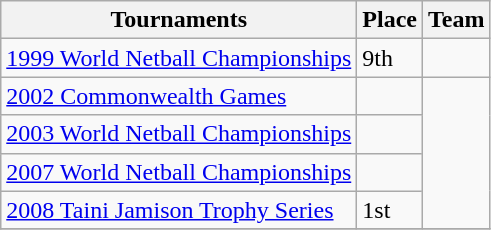<table class="wikitable collapsible">
<tr>
<th>Tournaments</th>
<th>Place</th>
<th>Team</th>
</tr>
<tr>
<td><a href='#'>1999 World Netball Championships</a></td>
<td>9th</td>
<td></td>
</tr>
<tr>
<td><a href='#'>2002 Commonwealth Games</a></td>
<td></td>
<td rowspan="4"></td>
</tr>
<tr>
<td><a href='#'>2003 World Netball Championships</a></td>
<td></td>
</tr>
<tr>
<td><a href='#'>2007 World Netball Championships</a></td>
<td></td>
</tr>
<tr>
<td><a href='#'>2008 Taini Jamison Trophy Series</a></td>
<td>1st</td>
</tr>
<tr>
</tr>
</table>
